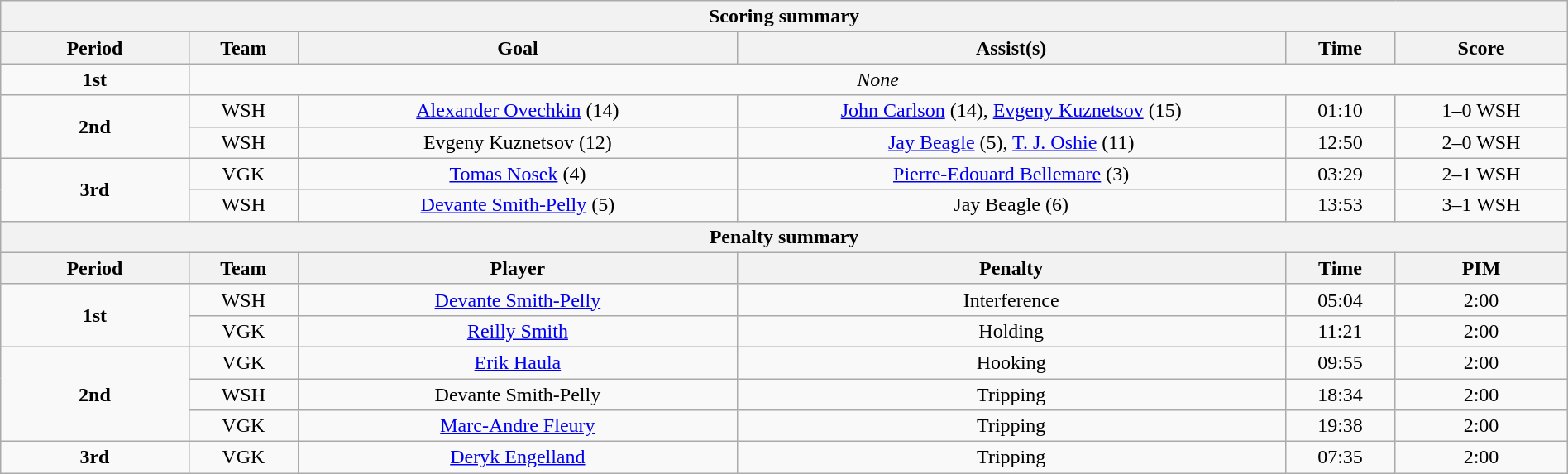<table style="width:100%;" class="wikitable">
<tr>
<th colspan=6>Scoring summary</th>
</tr>
<tr>
<th style="width:12%;">Period</th>
<th style="width:7%;">Team</th>
<th style="width:28%;">Goal</th>
<th style="width:35%;">Assist(s)</th>
<th style="width:7%;">Time</th>
<th style="width:11%;">Score</th>
</tr>
<tr style="text-align:center;">
<td><strong>1st</strong></td>
<td colspan="5"><em>None</em></td>
</tr>
<tr>
<td style="text-align:center;" rowspan="2"><strong>2nd</strong></td>
<td style="text-align:center;">WSH</td>
<td style="text-align:center;"><a href='#'>Alexander Ovechkin</a> (14)</td>
<td style="text-align:center;"><a href='#'>John Carlson</a> (14), <a href='#'>Evgeny Kuznetsov</a> (15)</td>
<td style="text-align:center;">01:10</td>
<td style="text-align:center;">1–0 WSH</td>
</tr>
<tr style="text-align:center;">
<td>WSH</td>
<td>Evgeny Kuznetsov (12)</td>
<td><a href='#'>Jay Beagle</a> (5), <a href='#'>T. J. Oshie</a> (11)</td>
<td>12:50</td>
<td>2–0 WSH</td>
</tr>
<tr>
<td style="text-align:center;" rowspan="2"><strong>3rd</strong></td>
<td style="text-align:center;">VGK</td>
<td style="text-align:center;"><a href='#'>Tomas Nosek</a> (4)</td>
<td style="text-align:center;"><a href='#'>Pierre-Edouard Bellemare</a> (3)</td>
<td style="text-align:center;">03:29</td>
<td style="text-align:center;">2–1 WSH</td>
</tr>
<tr style="text-align:center;">
<td>WSH</td>
<td><a href='#'>Devante Smith-Pelly</a> (5)</td>
<td>Jay Beagle (6)</td>
<td>13:53</td>
<td>3–1 WSH</td>
</tr>
<tr>
<th colspan=6>Penalty summary</th>
</tr>
<tr>
<th style="width:12%;">Period</th>
<th style="width:7%;">Team</th>
<th style="width:28%;">Player</th>
<th style="width:35%;">Penalty</th>
<th style="width:7%;">Time</th>
<th style="width:11%;">PIM</th>
</tr>
<tr style="text-align:center;">
<td rowspan="2"><strong>1st</strong></td>
<td>WSH</td>
<td><a href='#'>Devante Smith-Pelly</a></td>
<td>Interference</td>
<td>05:04</td>
<td>2:00</td>
</tr>
<tr style="text-align:center;">
<td>VGK</td>
<td><a href='#'>Reilly Smith</a></td>
<td>Holding</td>
<td>11:21</td>
<td>2:00</td>
</tr>
<tr style="text-align:center;">
<td rowspan="3"><strong>2nd</strong></td>
<td>VGK</td>
<td><a href='#'>Erik Haula</a></td>
<td>Hooking</td>
<td>09:55</td>
<td>2:00</td>
</tr>
<tr style="text-align:center;">
<td>WSH</td>
<td>Devante Smith-Pelly</td>
<td>Tripping</td>
<td>18:34</td>
<td>2:00</td>
</tr>
<tr>
<td style="text-align:center;">VGK</td>
<td style="text-align:center;"><a href='#'>Marc-Andre Fleury</a></td>
<td style="text-align:center;">Tripping</td>
<td style="text-align:center;">19:38</td>
<td style="text-align:center;">2:00</td>
</tr>
<tr style="text-align:center;">
<td><strong>3rd</strong></td>
<td>VGK</td>
<td><a href='#'>Deryk Engelland</a></td>
<td>Tripping</td>
<td>07:35</td>
<td>2:00</td>
</tr>
</table>
